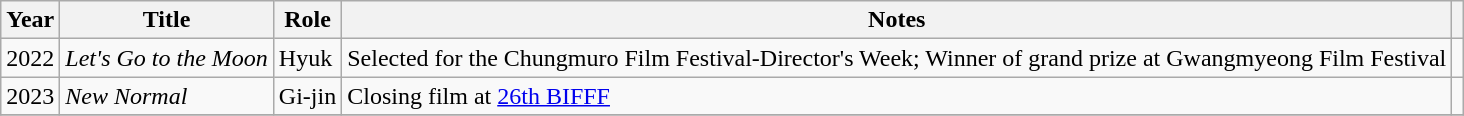<table class="wikitable sortable plainrowheaders">
<tr>
<th scope="col">Year</th>
<th scope="col">Title</th>
<th scope="col">Role</th>
<th scope="col">Notes</th>
<th scope="col" class="unsortable"></th>
</tr>
<tr>
<td>2022</td>
<td><em>Let's Go to the Moon</em></td>
<td>Hyuk</td>
<td>Selected for the Chungmuro Film Festival-Director's Week; Winner of grand prize at Gwangmyeong Film Festival</td>
<td></td>
</tr>
<tr>
<td>2023</td>
<td><em>New Normal</em></td>
<td>Gi-jin</td>
<td>Closing film at <a href='#'>26th BIFFF</a></td>
<td></td>
</tr>
<tr>
</tr>
</table>
